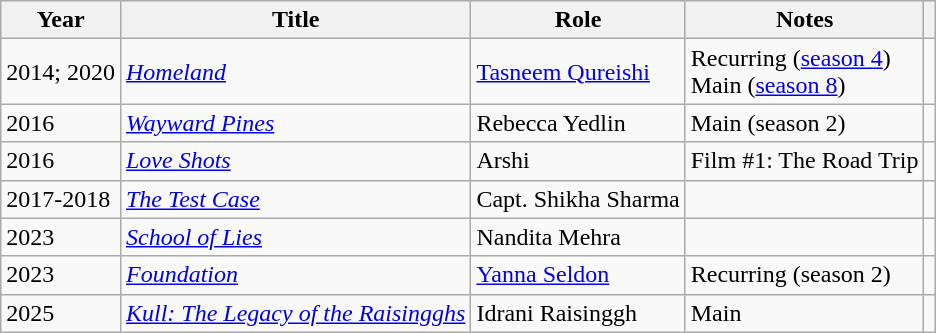<table class="wikitable sortable">
<tr>
<th>Year</th>
<th>Title</th>
<th>Role</th>
<th class="unsortable">Notes</th>
<th class="unsortable"></th>
</tr>
<tr>
<td>2014; 2020</td>
<td><em><a href='#'>Homeland</a></em></td>
<td><a href='#'>Tasneem Qureishi</a></td>
<td>Recurring (<a href='#'>season 4</a>)<br> Main (<a href='#'>season 8</a>)</td>
<td></td>
</tr>
<tr>
<td>2016</td>
<td><em><a href='#'>Wayward Pines</a></em></td>
<td>Rebecca Yedlin</td>
<td>Main (season 2)</td>
<td></td>
</tr>
<tr>
<td>2016</td>
<td><em><a href='#'>Love Shots</a></em></td>
<td>Arshi</td>
<td>Film #1: The Road Trip</td>
<td></td>
</tr>
<tr>
<td>2017-2018</td>
<td><em><a href='#'>The Test Case</a></em></td>
<td>Capt. Shikha Sharma</td>
<td></td>
<td></td>
</tr>
<tr>
<td>2023</td>
<td><em><a href='#'>School of Lies</a></em></td>
<td>Nandita Mehra</td>
<td></td>
<td></td>
</tr>
<tr>
<td>2023</td>
<td><em><a href='#'>Foundation</a></em></td>
<td><a href='#'>Yanna Seldon</a></td>
<td>Recurring (season 2)</td>
<td></td>
</tr>
<tr>
<td>2025</td>
<td><em><a href='#'>Kull: The Legacy of the Raisingghs</a></em></td>
<td>Idrani Raisinggh</td>
<td>Main</td>
</tr>
</table>
